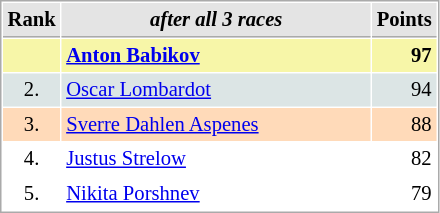<table cellspacing="1" cellpadding="3" style="border:1px solid #aaa; font-size:86%;">
<tr style="background:#e4e4e4;">
<th style="border-bottom:1px solid #aaa; width:10px;">Rank</th>
<th style="border-bottom:1px solid #aaa; width:200px; white-space:nowrap;"><em>after all 3 races</em></th>
<th style="border-bottom:1px solid #aaa; width:20px;">Points</th>
</tr>
<tr style="background:#f7f6a8;">
<td style="text-align:center"></td>
<td> <strong><a href='#'>Anton Babikov</a></strong></td>
<td align=right><strong>97</strong></td>
</tr>
<tr style="background:#dce5e5;">
<td style="text-align:center">2.</td>
<td> <a href='#'>Oscar Lombardot</a></td>
<td align=right>94</td>
</tr>
<tr style="background:#ffdab9;">
<td style="text-align:center">3.</td>
<td> <a href='#'>Sverre Dahlen Aspenes</a></td>
<td align=right>88</td>
</tr>
<tr>
<td style="text-align:center">4.</td>
<td> <a href='#'>Justus Strelow</a></td>
<td align=right>82</td>
</tr>
<tr>
<td style="text-align:center">5.</td>
<td> <a href='#'>Nikita Porshnev</a></td>
<td align=right>79</td>
</tr>
</table>
